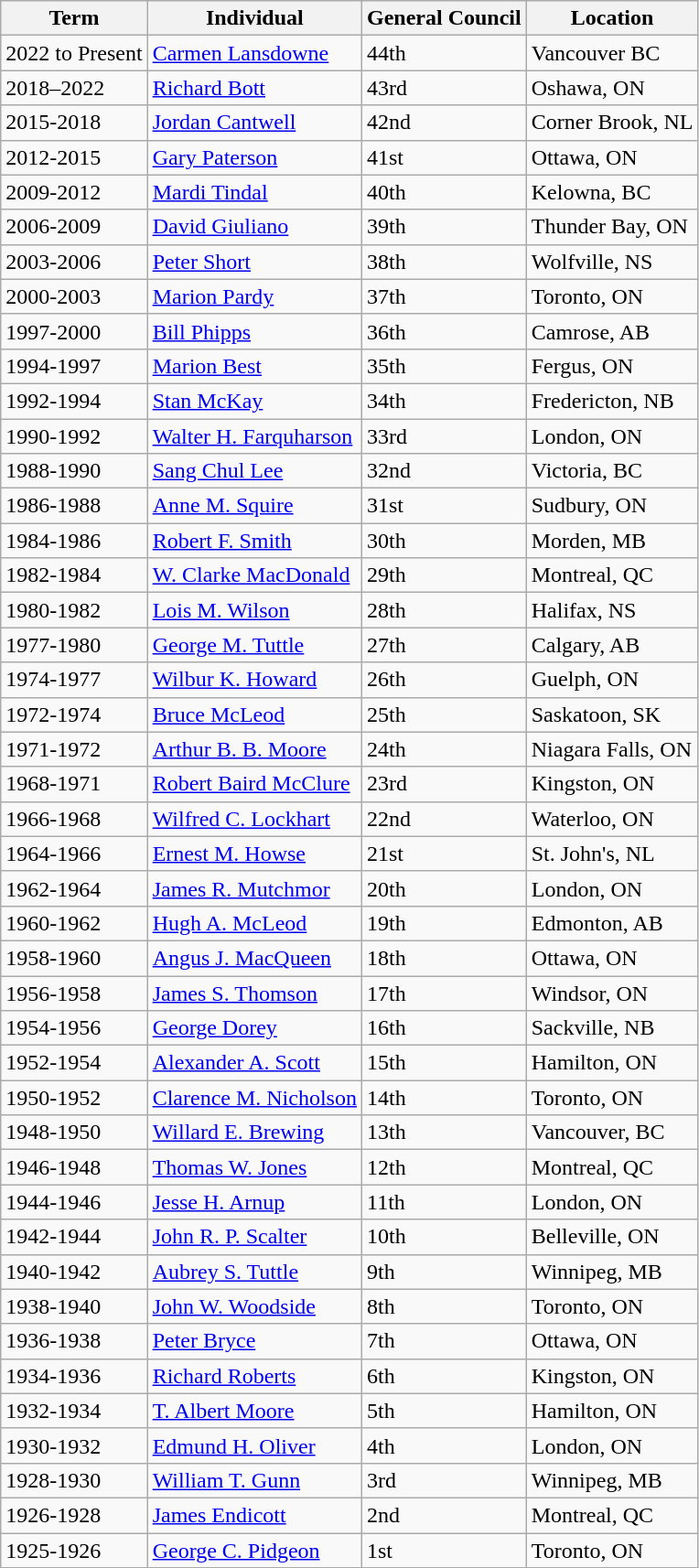<table class="wikitable">
<tr>
<th>Term</th>
<th>Individual</th>
<th>General Council</th>
<th>Location</th>
</tr>
<tr>
<td>2022 to Present</td>
<td><a href='#'>Carmen Lansdowne</a></td>
<td>44th</td>
<td>Vancouver BC</td>
</tr>
<tr>
<td>2018–2022</td>
<td><a href='#'>Richard Bott</a></td>
<td>43rd</td>
<td>Oshawa, ON</td>
</tr>
<tr>
<td>2015-2018</td>
<td><a href='#'>Jordan Cantwell</a></td>
<td>42nd</td>
<td>Corner Brook, NL</td>
</tr>
<tr>
<td>2012-2015</td>
<td><a href='#'>Gary Paterson</a></td>
<td>41st</td>
<td>Ottawa, ON</td>
</tr>
<tr>
<td>2009-2012</td>
<td><a href='#'>Mardi Tindal</a></td>
<td>40th</td>
<td>Kelowna, BC</td>
</tr>
<tr>
<td>2006-2009</td>
<td><a href='#'>David Giuliano</a></td>
<td>39th</td>
<td>Thunder Bay, ON</td>
</tr>
<tr>
<td>2003-2006</td>
<td><a href='#'>Peter Short</a></td>
<td>38th</td>
<td>Wolfville, NS</td>
</tr>
<tr>
<td>2000-2003</td>
<td><a href='#'>Marion Pardy</a></td>
<td>37th</td>
<td>Toronto, ON</td>
</tr>
<tr>
<td>1997-2000</td>
<td><a href='#'>Bill Phipps</a></td>
<td>36th</td>
<td>Camrose, AB</td>
</tr>
<tr>
<td>1994-1997</td>
<td><a href='#'>Marion Best</a></td>
<td>35th</td>
<td>Fergus, ON</td>
</tr>
<tr>
<td>1992-1994</td>
<td><a href='#'>Stan McKay</a></td>
<td>34th</td>
<td>Fredericton, NB</td>
</tr>
<tr>
<td>1990-1992</td>
<td><a href='#'>Walter H. Farquharson</a></td>
<td>33rd</td>
<td>London, ON</td>
</tr>
<tr>
<td>1988-1990</td>
<td><a href='#'>Sang Chul Lee</a></td>
<td>32nd</td>
<td>Victoria, BC</td>
</tr>
<tr>
<td>1986-1988</td>
<td><a href='#'>Anne M. Squire</a></td>
<td>31st</td>
<td>Sudbury, ON</td>
</tr>
<tr>
<td>1984-1986</td>
<td><a href='#'>Robert F. Smith</a></td>
<td>30th</td>
<td>Morden, MB</td>
</tr>
<tr>
<td>1982-1984</td>
<td><a href='#'>W. Clarke MacDonald</a></td>
<td>29th</td>
<td>Montreal, QC</td>
</tr>
<tr>
<td>1980-1982</td>
<td><a href='#'>Lois M. Wilson</a></td>
<td>28th</td>
<td>Halifax, NS</td>
</tr>
<tr>
<td>1977-1980</td>
<td><a href='#'>George M. Tuttle</a></td>
<td>27th</td>
<td>Calgary, AB</td>
</tr>
<tr>
<td>1974-1977</td>
<td><a href='#'>Wilbur K. Howard</a></td>
<td>26th</td>
<td>Guelph, ON</td>
</tr>
<tr>
<td>1972-1974</td>
<td><a href='#'>Bruce McLeod</a></td>
<td>25th</td>
<td>Saskatoon, SK</td>
</tr>
<tr>
<td>1971-1972</td>
<td><a href='#'>Arthur B. B. Moore</a></td>
<td>24th</td>
<td>Niagara Falls, ON</td>
</tr>
<tr>
<td>1968-1971</td>
<td><a href='#'>Robert Baird McClure</a></td>
<td>23rd</td>
<td>Kingston, ON</td>
</tr>
<tr>
<td>1966-1968</td>
<td><a href='#'>Wilfred C. Lockhart</a></td>
<td>22nd</td>
<td>Waterloo, ON</td>
</tr>
<tr>
<td>1964-1966</td>
<td><a href='#'>Ernest M. Howse</a></td>
<td>21st</td>
<td>St. John's, NL</td>
</tr>
<tr>
<td>1962-1964</td>
<td><a href='#'>James R. Mutchmor</a></td>
<td>20th</td>
<td>London, ON</td>
</tr>
<tr>
<td>1960-1962</td>
<td><a href='#'>Hugh A. McLeod</a></td>
<td>19th</td>
<td>Edmonton, AB</td>
</tr>
<tr>
<td>1958-1960</td>
<td><a href='#'>Angus J. MacQueen</a></td>
<td>18th</td>
<td>Ottawa, ON</td>
</tr>
<tr>
<td>1956-1958</td>
<td><a href='#'>James S. Thomson</a></td>
<td>17th</td>
<td>Windsor, ON</td>
</tr>
<tr>
<td>1954-1956</td>
<td><a href='#'>George Dorey</a></td>
<td>16th</td>
<td>Sackville, NB</td>
</tr>
<tr>
<td>1952-1954</td>
<td><a href='#'>Alexander A. Scott</a></td>
<td>15th</td>
<td>Hamilton, ON</td>
</tr>
<tr>
<td>1950-1952</td>
<td><a href='#'>Clarence M. Nicholson</a></td>
<td>14th</td>
<td>Toronto, ON</td>
</tr>
<tr>
<td>1948-1950</td>
<td><a href='#'>Willard E. Brewing</a></td>
<td>13th</td>
<td>Vancouver, BC</td>
</tr>
<tr>
<td>1946-1948</td>
<td><a href='#'>Thomas W. Jones</a></td>
<td>12th</td>
<td>Montreal, QC</td>
</tr>
<tr>
<td>1944-1946</td>
<td><a href='#'>Jesse H. Arnup</a></td>
<td>11th</td>
<td>London, ON</td>
</tr>
<tr>
<td>1942-1944</td>
<td><a href='#'>John R. P. Scalter</a></td>
<td>10th</td>
<td>Belleville, ON</td>
</tr>
<tr>
<td>1940-1942</td>
<td><a href='#'>Aubrey S. Tuttle</a></td>
<td>9th</td>
<td>Winnipeg, MB</td>
</tr>
<tr>
<td>1938-1940</td>
<td><a href='#'>John W. Woodside</a></td>
<td>8th</td>
<td>Toronto, ON</td>
</tr>
<tr>
<td>1936-1938</td>
<td><a href='#'>Peter Bryce</a></td>
<td>7th</td>
<td>Ottawa, ON</td>
</tr>
<tr>
<td>1934-1936</td>
<td><a href='#'>Richard Roberts</a></td>
<td>6th</td>
<td>Kingston, ON</td>
</tr>
<tr>
<td>1932-1934</td>
<td><a href='#'>T. Albert Moore</a></td>
<td>5th</td>
<td>Hamilton, ON</td>
</tr>
<tr>
<td>1930-1932</td>
<td><a href='#'>Edmund H. Oliver</a></td>
<td>4th</td>
<td>London, ON</td>
</tr>
<tr>
<td>1928-1930</td>
<td><a href='#'>William T. Gunn</a></td>
<td>3rd</td>
<td>Winnipeg, MB</td>
</tr>
<tr>
<td>1926-1928</td>
<td><a href='#'>James Endicott</a></td>
<td>2nd</td>
<td>Montreal, QC</td>
</tr>
<tr>
<td>1925-1926</td>
<td><a href='#'>George C. Pidgeon</a></td>
<td>1st</td>
<td>Toronto, ON</td>
</tr>
</table>
